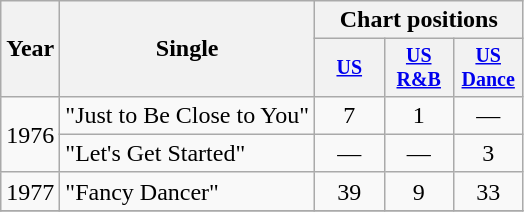<table class="wikitable" style="text-align:center;">
<tr>
<th rowspan="2">Year</th>
<th rowspan="2">Single</th>
<th colspan="3">Chart positions</th>
</tr>
<tr style="font-size:smaller;">
<th width="40"><a href='#'>US</a></th>
<th width="40"><a href='#'>US<br>R&B</a></th>
<th width="40"><a href='#'>US<br>Dance</a></th>
</tr>
<tr>
<td rowspan="2">1976</td>
<td align="left">"Just to Be Close to You"</td>
<td>7</td>
<td>1</td>
<td>—</td>
</tr>
<tr>
<td align="left">"Let's Get Started"</td>
<td>—</td>
<td>—</td>
<td>3</td>
</tr>
<tr>
<td rowspan="1">1977</td>
<td align="left">"Fancy Dancer"</td>
<td>39</td>
<td>9</td>
<td>33</td>
</tr>
<tr>
</tr>
</table>
